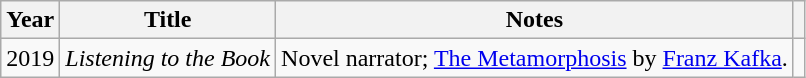<table class="wikitable plainrowheaders">
<tr>
<th scope="col">Year</th>
<th scope="col">Title</th>
<th scope="col">Notes</th>
<th class="unsortable" scope="col"></th>
</tr>
<tr>
<td>2019</td>
<td><em>Listening to the Book</em></td>
<td>Novel narrator; <a href='#'>The Metamorphosis</a> by <a href='#'>Franz Kafka</a>.</td>
<td style="text-align:center"></td>
</tr>
</table>
